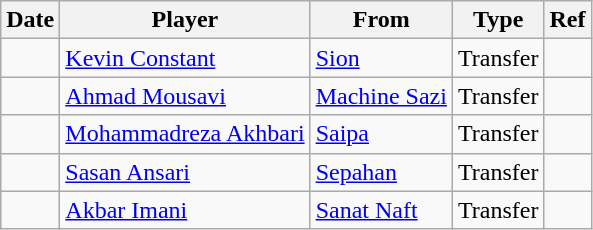<table class="wikitable">
<tr>
<th><strong>Date</strong></th>
<th><strong>Player</strong></th>
<th><strong>From</strong></th>
<th><strong>Type</strong></th>
<th><strong>Ref</strong></th>
</tr>
<tr>
<td></td>
<td> <a href='#'>Kevin Constant</a></td>
<td> <a href='#'>Sion</a></td>
<td>Transfer</td>
<td></td>
</tr>
<tr>
<td></td>
<td> <a href='#'>Ahmad Mousavi</a></td>
<td> <a href='#'>Machine Sazi</a></td>
<td>Transfer</td>
<td></td>
</tr>
<tr>
<td></td>
<td> <a href='#'>Mohammadreza Akhbari</a></td>
<td> <a href='#'>Saipa</a></td>
<td>Transfer</td>
<td></td>
</tr>
<tr>
<td></td>
<td> <a href='#'>Sasan Ansari</a></td>
<td> <a href='#'>Sepahan</a></td>
<td>Transfer</td>
<td></td>
</tr>
<tr>
<td></td>
<td> <a href='#'>Akbar Imani</a></td>
<td> <a href='#'>Sanat Naft</a></td>
<td>Transfer</td>
<td></td>
</tr>
</table>
